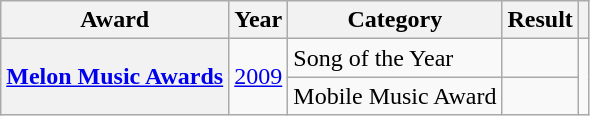<table class="wikitable sortable plainrowheaders">
<tr>
<th>Award</th>
<th>Year</th>
<th>Category</th>
<th>Result</th>
<th class="unsortable"></th>
</tr>
<tr>
<th rowspan="2" scope="row"><a href='#'>Melon Music Awards</a></th>
<td rowspan="2"><a href='#'>2009</a></td>
<td>Song of the Year</td>
<td></td>
<td rowspan="2"></td>
</tr>
<tr>
<td>Mobile Music Award</td>
<td></td>
</tr>
</table>
